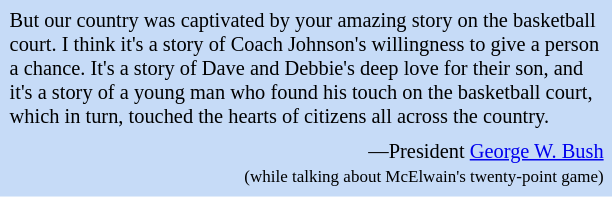<table class="toccolours" style="float: right; margin-left: 1em; margin-right: 1em; font-size: 85%; background:#c6dbf7; color:black; width:30em; max-width: 40%;" cellspacing="5">
<tr>
<td style="text-align: left;">But our country was captivated by your amazing story on the basketball court. I think it's a story of Coach Johnson's willingness to give a person a chance. It's a story of Dave and Debbie's deep love for their son, and it's a story of a young man who found his touch on the basketball court, which in turn, touched the hearts of citizens all across the country.</td>
</tr>
<tr>
<td style="text-align: right;">—President <a href='#'>George W. Bush</a> <br><small>(while talking about McElwain's twenty-point game)</small></td>
</tr>
</table>
